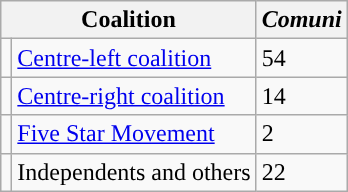<table class="wikitable">
<tr>
<th colspan=2>Coalition</th>
<th><em>Comuni</em></th>
</tr>
<tr>
<td style="color:inherit;background:"></td>
<td><a href='#'>Centre-left coalition</a></td>
<td>54</td>
</tr>
<tr>
<td style="color:inherit;background:"></td>
<td><a href='#'>Centre-right coalition</a></td>
<td>14</td>
</tr>
<tr>
<td style="color:inherit;background:"></td>
<td><a href='#'>Five Star Movement</a></td>
<td>2</td>
</tr>
<tr>
<td style="color:inherit;background:"></td>
<td>Independents and others</td>
<td>22</td>
</tr>
</table>
